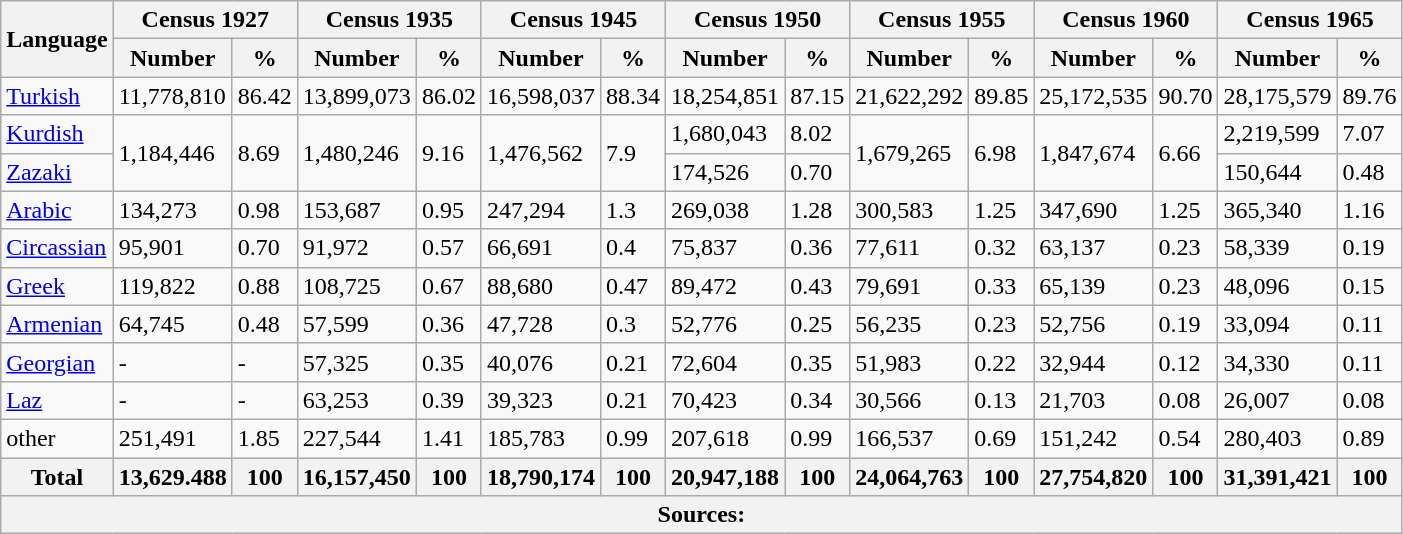<table class="wikitable">
<tr>
<th rowspan="2">Language</th>
<th colspan="2">Census 1927</th>
<th colspan="2">Census 1935</th>
<th colspan="2">Census 1945</th>
<th colspan="2">Census 1950</th>
<th colspan="2">Census 1955</th>
<th colspan="2">Census 1960</th>
<th colspan="2">Census 1965</th>
</tr>
<tr>
<th>Number</th>
<th>%</th>
<th>Number</th>
<th>%</th>
<th>Number</th>
<th>%</th>
<th>Number</th>
<th>%</th>
<th>Number</th>
<th>%</th>
<th>Number</th>
<th>%</th>
<th>Number</th>
<th>%</th>
</tr>
<tr>
<td><a href='#'>Turkish</a></td>
<td>11,778,810</td>
<td>86.42</td>
<td>13,899,073</td>
<td>86.02</td>
<td>16,598,037</td>
<td>88.34</td>
<td>18,254,851</td>
<td>87.15</td>
<td>21,622,292</td>
<td>89.85</td>
<td>25,172,535</td>
<td>90.70</td>
<td>28,175,579</td>
<td>89.76</td>
</tr>
<tr>
<td><a href='#'>Kurdish</a></td>
<td rowspan="2">1,184,446</td>
<td rowspan="2">8.69</td>
<td rowspan="2">1,480,246</td>
<td rowspan="2">9.16</td>
<td rowspan="2">1,476,562</td>
<td rowspan="2">7.9</td>
<td>1,680,043</td>
<td>8.02</td>
<td rowspan="2">1,679,265</td>
<td rowspan="2">6.98</td>
<td rowspan="2">1,847,674</td>
<td rowspan="2">6.66</td>
<td>2,219,599</td>
<td>7.07</td>
</tr>
<tr>
<td><a href='#'>Zazaki</a></td>
<td>174,526</td>
<td>0.70</td>
<td>150,644</td>
<td>0.48</td>
</tr>
<tr>
<td><a href='#'>Arabic</a></td>
<td>134,273</td>
<td>0.98</td>
<td>153,687</td>
<td>0.95</td>
<td>247,294</td>
<td>1.3</td>
<td>269,038</td>
<td>1.28</td>
<td>300,583</td>
<td>1.25</td>
<td>347,690</td>
<td>1.25</td>
<td>365,340</td>
<td>1.16</td>
</tr>
<tr>
<td><a href='#'>Circassian</a></td>
<td>95,901</td>
<td>0.70</td>
<td>91,972</td>
<td>0.57</td>
<td>66,691</td>
<td>0.4</td>
<td>75,837</td>
<td>0.36</td>
<td>77,611</td>
<td>0.32</td>
<td>63,137</td>
<td>0.23</td>
<td>58,339</td>
<td>0.19</td>
</tr>
<tr>
<td><a href='#'>Greek</a></td>
<td>119,822</td>
<td>0.88</td>
<td>108,725</td>
<td>0.67</td>
<td>88,680</td>
<td>0.47</td>
<td>89,472</td>
<td>0.43</td>
<td>79,691</td>
<td>0.33</td>
<td>65,139</td>
<td>0.23</td>
<td>48,096</td>
<td>0.15</td>
</tr>
<tr>
<td><a href='#'>Armenian</a></td>
<td>64,745</td>
<td>0.48</td>
<td>57,599</td>
<td>0.36</td>
<td>47,728</td>
<td>0.3</td>
<td>52,776</td>
<td>0.25</td>
<td>56,235</td>
<td>0.23</td>
<td>52,756</td>
<td>0.19</td>
<td>33,094</td>
<td>0.11</td>
</tr>
<tr>
<td><a href='#'>Georgian</a></td>
<td>-</td>
<td>-</td>
<td>57,325</td>
<td>0.35</td>
<td>40,076</td>
<td>0.21</td>
<td>72,604</td>
<td>0.35</td>
<td>51,983</td>
<td>0.22</td>
<td>32,944</td>
<td>0.12</td>
<td>34,330</td>
<td>0.11</td>
</tr>
<tr>
<td><a href='#'>Laz</a></td>
<td>-</td>
<td>-</td>
<td>63,253</td>
<td>0.39</td>
<td>39,323</td>
<td>0.21</td>
<td>70,423</td>
<td>0.34</td>
<td>30,566</td>
<td>0.13</td>
<td>21,703</td>
<td>0.08</td>
<td>26,007</td>
<td>0.08</td>
</tr>
<tr>
<td>other</td>
<td>251,491</td>
<td>1.85</td>
<td>227,544</td>
<td>1.41</td>
<td>185,783</td>
<td>0.99</td>
<td>207,618</td>
<td>0.99</td>
<td>166,537</td>
<td>0.69</td>
<td>151,242</td>
<td>0.54</td>
<td>280,403</td>
<td>0.89</td>
</tr>
<tr>
<th>Total</th>
<th>13,629.488</th>
<th>100</th>
<th>16,157,450</th>
<th>100</th>
<th>18,790,174</th>
<th>100</th>
<th>20,947,188</th>
<th>100</th>
<th>24,064,763</th>
<th>100</th>
<th>27,754,820</th>
<th>100</th>
<th>31,391,421</th>
<th>100</th>
</tr>
<tr>
<th colspan="15">Sources:</th>
</tr>
</table>
